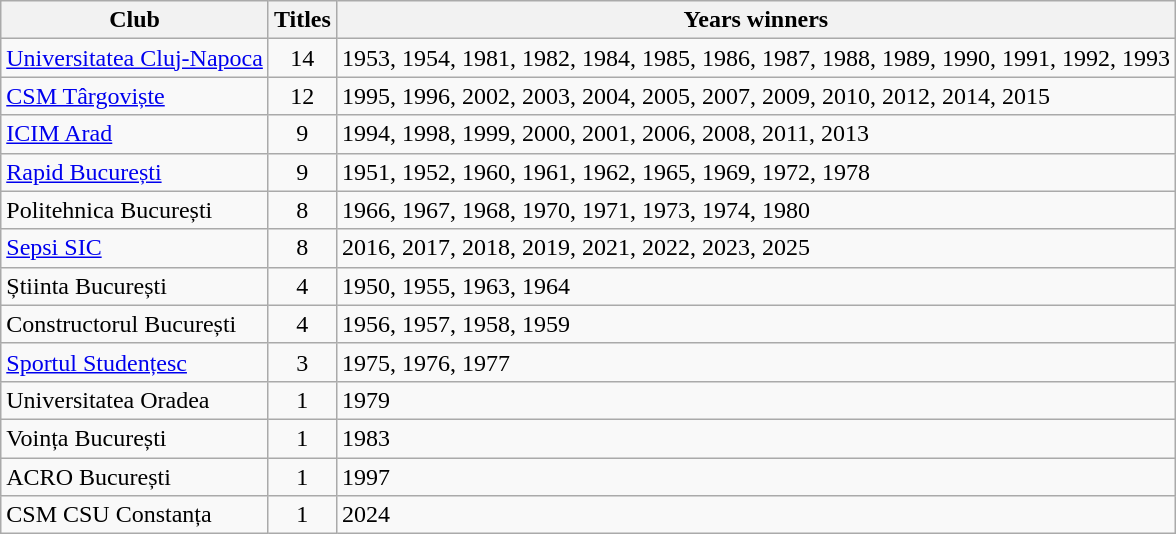<table class="wikitable">
<tr>
<th>Club</th>
<th>Titles</th>
<th>Years winners</th>
</tr>
<tr>
<td><a href='#'>Universitatea Cluj-Napoca</a></td>
<td align="center">14</td>
<td>1953, 1954, 1981, 1982, 1984, 1985, 1986, 1987, 1988, 1989, 1990, 1991, 1992, 1993</td>
</tr>
<tr>
<td><a href='#'>CSM Târgoviște</a></td>
<td align="center">12</td>
<td>1995, 1996, 2002, 2003, 2004, 2005, 2007, 2009, 2010, 2012, 2014, 2015</td>
</tr>
<tr>
<td><a href='#'>ICIM Arad</a></td>
<td align="center">9</td>
<td>1994, 1998, 1999, 2000, 2001, 2006, 2008, 2011, 2013</td>
</tr>
<tr>
<td><a href='#'>Rapid București</a></td>
<td align="center">9</td>
<td>1951, 1952, 1960, 1961, 1962, 1965, 1969, 1972, 1978</td>
</tr>
<tr>
<td>Politehnica București</td>
<td align="center">8</td>
<td>1966, 1967, 1968, 1970, 1971, 1973, 1974, 1980</td>
</tr>
<tr>
<td><a href='#'>Sepsi SIC</a></td>
<td align="center">8</td>
<td>2016, 2017, 2018, 2019, 2021, 2022, 2023, 2025</td>
</tr>
<tr>
<td>Știinta București</td>
<td align="center">4</td>
<td>1950, 1955, 1963, 1964</td>
</tr>
<tr>
<td>Constructorul București</td>
<td align="center">4</td>
<td>1956, 1957, 1958, 1959</td>
</tr>
<tr>
<td><a href='#'>Sportul Studențesc</a></td>
<td align="center">3</td>
<td>1975, 1976, 1977</td>
</tr>
<tr>
<td>Universitatea Oradea</td>
<td align="center">1</td>
<td>1979</td>
</tr>
<tr>
<td>Voința București</td>
<td align="center">1</td>
<td>1983</td>
</tr>
<tr>
<td>ACRO București</td>
<td align="center">1</td>
<td>1997</td>
</tr>
<tr>
<td>CSM CSU Constanța</td>
<td align="center">1</td>
<td>2024</td>
</tr>
</table>
